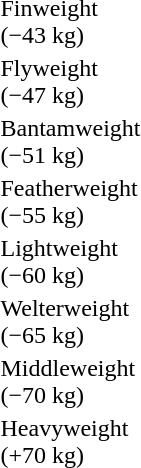<table>
<tr>
<td rowspan=2>Finweight<br>(−43 kg)</td>
<td rowspan=2></td>
<td rowspan=2></td>
<td></td>
</tr>
<tr>
<td></td>
</tr>
<tr>
<td rowspan=2>Flyweight<br>(−47 kg)</td>
<td rowspan=2></td>
<td rowspan=2></td>
<td></td>
</tr>
<tr>
<td></td>
</tr>
<tr>
<td rowspan=2>Bantamweight<br>(−51 kg)</td>
<td rowspan=2></td>
<td rowspan=2></td>
<td></td>
</tr>
<tr>
<td></td>
</tr>
<tr>
<td rowspan=2>Featherweight<br>(−55 kg)</td>
<td rowspan=2></td>
<td rowspan=2></td>
<td></td>
</tr>
<tr>
<td></td>
</tr>
<tr>
<td rowspan=2>Lightweight<br>(−60 kg)</td>
<td rowspan=2></td>
<td rowspan=2></td>
<td></td>
</tr>
<tr>
<td></td>
</tr>
<tr>
<td rowspan=2>Welterweight<br>(−65 kg)</td>
<td rowspan=2></td>
<td rowspan=2></td>
<td></td>
</tr>
<tr>
<td></td>
</tr>
<tr>
<td rowspan=2>Middleweight<br>(−70 kg)</td>
<td rowspan=2></td>
<td rowspan=2></td>
<td></td>
</tr>
<tr>
<td></td>
</tr>
<tr>
<td rowspan=2>Heavyweight<br>(+70 kg)</td>
<td rowspan=2></td>
<td rowspan=2></td>
<td></td>
</tr>
<tr>
<td></td>
</tr>
</table>
